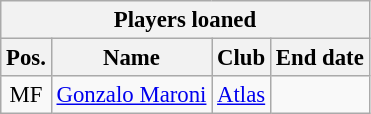<table class="wikitable" style="font-size:95%;">
<tr>
<th colspan="6">Players loaned</th>
</tr>
<tr>
<th>Pos.</th>
<th>Name</th>
<th>Club</th>
<th>End date</th>
</tr>
<tr>
<td align="center">MF</td>
<td> <a href='#'>Gonzalo Maroni</a></td>
<td> <a href='#'>Atlas</a></td>
</tr>
</table>
